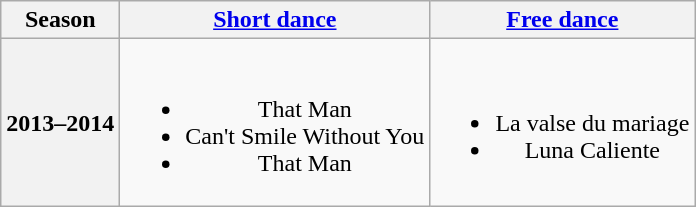<table class=wikitable style=text-align:center>
<tr>
<th>Season</th>
<th><a href='#'>Short dance</a></th>
<th><a href='#'>Free dance</a></th>
</tr>
<tr>
<th>2013–2014 <br> </th>
<td><br><ul><li> That Man <br></li><li> Can't Smile Without You <br></li><li> That Man <br></li></ul></td>
<td><br><ul><li>La valse du mariage <br></li><li>Luna Caliente <br></li></ul></td>
</tr>
</table>
